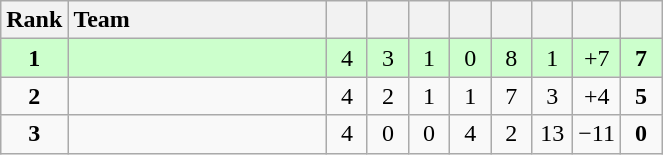<table class="wikitable" style="text-align:center">
<tr>
<th width=30>Rank</th>
<th width=165 style="text-align:left">Team</th>
<th width=20></th>
<th width=20></th>
<th width=20></th>
<th width=20></th>
<th width=20></th>
<th width=20></th>
<th width=20></th>
<th width=20></th>
</tr>
<tr bgcolor="#ccffcc">
<td><strong>1</strong></td>
<td align="left"></td>
<td>4</td>
<td>3</td>
<td>1</td>
<td>0</td>
<td>8</td>
<td>1</td>
<td>+7</td>
<td><strong>7</strong></td>
</tr>
<tr>
<td><strong>2</strong></td>
<td align="left"></td>
<td>4</td>
<td>2</td>
<td>1</td>
<td>1</td>
<td>7</td>
<td>3</td>
<td>+4</td>
<td><strong>5</strong></td>
</tr>
<tr>
<td><strong>3</strong></td>
<td align="left"></td>
<td>4</td>
<td>0</td>
<td>0</td>
<td>4</td>
<td>2</td>
<td>13</td>
<td>−11</td>
<td><strong>0</strong></td>
</tr>
</table>
